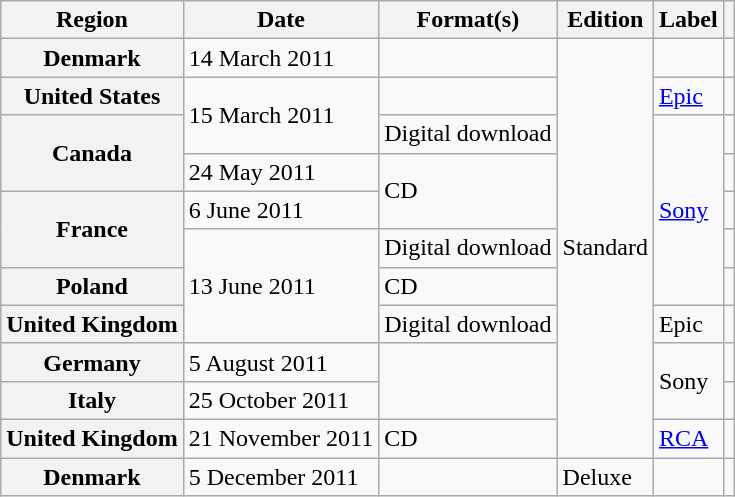<table class="wikitable plainrowheaders">
<tr>
<th scope="col">Region</th>
<th scope="col">Date</th>
<th scope="col">Format(s)</th>
<th scope="col">Edition</th>
<th scope="col">Label</th>
<th scope="col"></th>
</tr>
<tr>
<th scope="row">Denmark</th>
<td>14 March 2011</td>
<td></td>
<td rowspan="11">Standard</td>
<td></td>
<td align="center"></td>
</tr>
<tr>
<th scope="row">United States</th>
<td rowspan="2">15 March 2011</td>
<td></td>
<td><a href='#'>Epic</a></td>
<td align="center"></td>
</tr>
<tr>
<th scope="row" rowspan="2">Canada</th>
<td>Digital download</td>
<td rowspan="5"><a href='#'>Sony</a></td>
<td align="center"></td>
</tr>
<tr>
<td>24 May 2011</td>
<td rowspan="2">CD</td>
<td align="center"></td>
</tr>
<tr>
<th scope="row" rowspan="2">France</th>
<td>6 June 2011</td>
<td align="center"></td>
</tr>
<tr>
<td rowspan="3">13 June 2011</td>
<td>Digital download</td>
<td align="center"></td>
</tr>
<tr>
<th scope="row">Poland</th>
<td>CD</td>
<td align="center"></td>
</tr>
<tr>
<th scope="row">United Kingdom</th>
<td>Digital download</td>
<td>Epic</td>
<td align="center"></td>
</tr>
<tr>
<th scope="row">Germany</th>
<td>5 August 2011</td>
<td rowspan="2"></td>
<td rowspan="2">Sony</td>
<td align="center"></td>
</tr>
<tr>
<th scope="row">Italy</th>
<td>25 October 2011</td>
<td align="center"></td>
</tr>
<tr>
<th scope="row">United Kingdom</th>
<td>21 November 2011</td>
<td>CD</td>
<td><a href='#'>RCA</a></td>
<td align="center"></td>
</tr>
<tr>
<th scope="row">Denmark</th>
<td>5 December 2011</td>
<td></td>
<td>Deluxe</td>
<td></td>
<td align="center"></td>
</tr>
</table>
